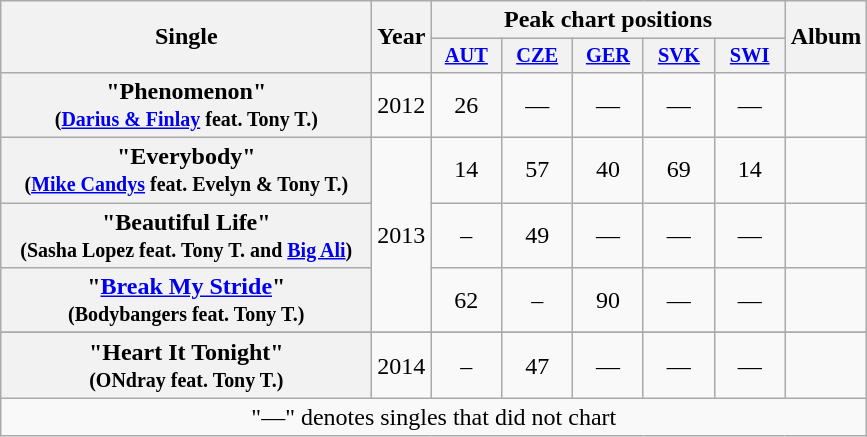<table class="wikitable plainrowheaders" style="text-align:center;" border="1">
<tr>
<th scope="colw" rowspan="2" style="width:15em;">Single</th>
<th scope="col" rowspan="2">Year</th>
<th scope="col" colspan="5">Peak chart positions</th>
<th scope="col" rowspan="2">Album</th>
</tr>
<tr>
<th scope="col" style="width:3em;font-size:85%;"><a href='#'>AUT</a></th>
<th scope="col" style="width:3em;font-size:85%;"><a href='#'>CZE</a></th>
<th scope="col" style="width:3em;font-size:85%;"><a href='#'>GER</a></th>
<th scope="col" style="width:3em;font-size:85%;"><a href='#'>SVK</a></th>
<th scope="col" style="width:3em;font-size:85%;"><a href='#'>SWI</a></th>
</tr>
<tr>
<th scope="row">"Phenomenon"<br><small>(<a href='#'>Darius & Finlay</a> feat. Tony T.)</small></th>
<td>2012</td>
<td>26</td>
<td>—</td>
<td>—</td>
<td>—</td>
<td>—</td>
<td></td>
</tr>
<tr>
<th scope="row">"Everybody"<br><small>(<a href='#'>Mike Candys</a> feat. Evelyn & Tony T.)</small></th>
<td rowspan="3">2013</td>
<td>14</td>
<td>57</td>
<td>40</td>
<td>69</td>
<td>14</td>
<td></td>
</tr>
<tr>
<th scope="row">"Beautiful Life"<br><small>(Sasha Lopez feat. Tony T. and <a href='#'>Big Ali</a>)</small></th>
<td>–</td>
<td>49</td>
<td>—</td>
<td>—</td>
<td>—</td>
<td></td>
</tr>
<tr>
<th scope="row">"<a href='#'>Break My Stride</a>"<br><small>(Bodybangers feat. Tony T.)</small></th>
<td>62</td>
<td>–</td>
<td>90</td>
<td>—</td>
<td>—</td>
<td></td>
</tr>
<tr>
</tr>
<tr>
<th scope="row">"Heart It Tonight"<br><small>(ONdray feat. Tony T.)</small></th>
<td>2014</td>
<td>–</td>
<td>47</td>
<td>—</td>
<td>—</td>
<td>—</td>
<td></td>
</tr>
<tr>
<td colspan="8">"—" denotes singles that did not chart</td>
</tr>
</table>
